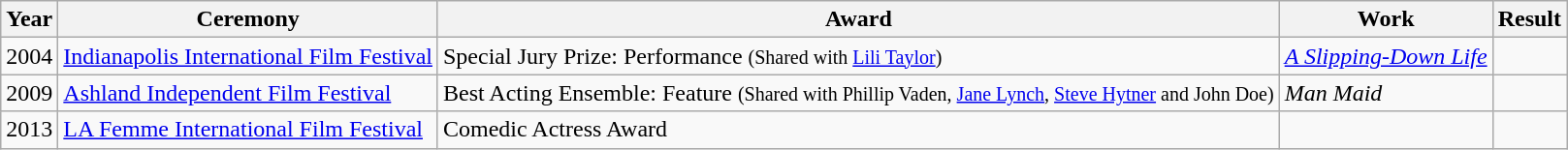<table class="wikitable">
<tr>
<th>Year</th>
<th>Ceremony</th>
<th>Award</th>
<th>Work</th>
<th>Result</th>
</tr>
<tr>
<td>2004</td>
<td><a href='#'>Indianapolis International Film Festival</a></td>
<td>Special Jury Prize: Performance <small>(Shared with <a href='#'>Lili Taylor</a>)</small></td>
<td><em><a href='#'>A Slipping-Down Life</a></em></td>
<td></td>
</tr>
<tr>
<td>2009</td>
<td><a href='#'>Ashland Independent Film Festival</a></td>
<td>Best Acting Ensemble: Feature <small>(Shared with Phillip Vaden, <a href='#'>Jane Lynch</a>, <a href='#'>Steve Hytner</a> and John Doe)</small></td>
<td><em>Man Maid</em></td>
<td></td>
</tr>
<tr>
<td>2013</td>
<td><a href='#'>LA Femme International Film Festival</a></td>
<td>Comedic Actress Award</td>
<td></td>
<td></td>
</tr>
</table>
